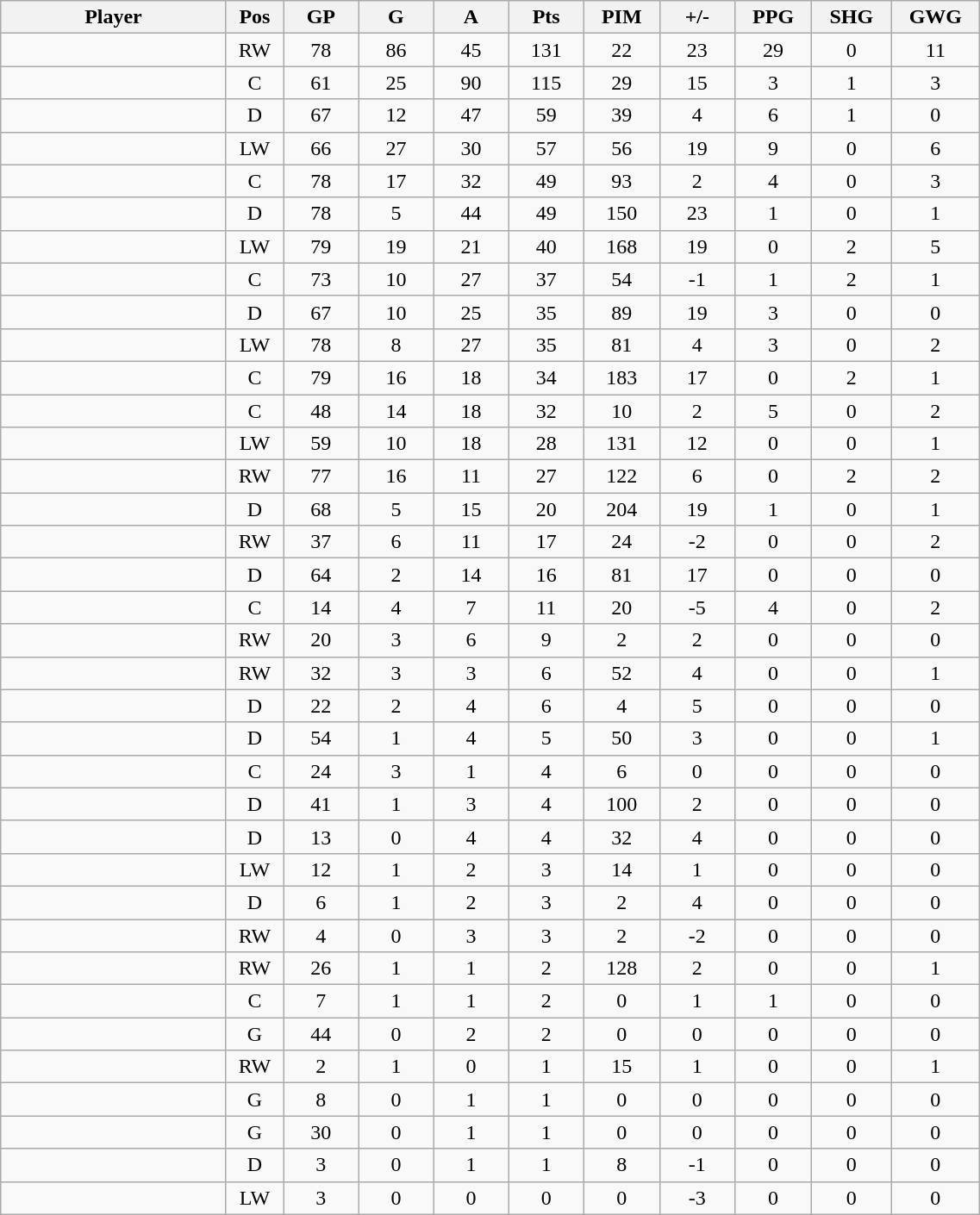<table class="wikitable sortable" width="60%">
<tr ALIGN="center">
<th bgcolor="#DDDDFF" width="15%">Player</th>
<th bgcolor="#DDDDFF" width="3%" title="Position">Pos</th>
<th bgcolor="#DDDDFF" width="5%" title="Games played">GP</th>
<th bgcolor="#DDDDFF" width="5%" title="Goals">G</th>
<th bgcolor="#DDDDFF" width="5%" title="Assists">A</th>
<th bgcolor="#DDDDFF" width="5%" title="Points">Pts</th>
<th bgcolor="#DDDDFF" width="5%" title="Penalties in Minutes">PIM</th>
<th bgcolor="#DDDDFF" width="5%" title="Plus/minus">+/-</th>
<th bgcolor="#DDDDFF" width="5%" title="Power play goals">PPG</th>
<th bgcolor="#DDDDFF" width="5%" title="Short-handed goals">SHG</th>
<th bgcolor="#DDDDFF" width="5%" title="Game-winning goals">GWG</th>
</tr>
<tr align="center">
<td align="right"></td>
<td>RW</td>
<td>78</td>
<td>86</td>
<td>45</td>
<td>131</td>
<td>22</td>
<td>23</td>
<td>29</td>
<td>0</td>
<td>11</td>
</tr>
<tr align="center">
<td align="right"></td>
<td>C</td>
<td>61</td>
<td>25</td>
<td>90</td>
<td>115</td>
<td>29</td>
<td>15</td>
<td>3</td>
<td>1</td>
<td>3</td>
</tr>
<tr align="center">
<td align="right"></td>
<td>D</td>
<td>67</td>
<td>12</td>
<td>47</td>
<td>59</td>
<td>39</td>
<td>4</td>
<td>6</td>
<td>1</td>
<td>0</td>
</tr>
<tr align="center">
<td align="right"></td>
<td>LW</td>
<td>66</td>
<td>27</td>
<td>30</td>
<td>57</td>
<td>56</td>
<td>19</td>
<td>9</td>
<td>0</td>
<td>6</td>
</tr>
<tr align="center">
<td align="right"></td>
<td>C</td>
<td>78</td>
<td>17</td>
<td>32</td>
<td>49</td>
<td>93</td>
<td>2</td>
<td>4</td>
<td>0</td>
<td>3</td>
</tr>
<tr align="center">
<td align="right"></td>
<td>D</td>
<td>78</td>
<td>5</td>
<td>44</td>
<td>49</td>
<td>150</td>
<td>23</td>
<td>1</td>
<td>0</td>
<td>1</td>
</tr>
<tr align="center">
<td align="right"></td>
<td>LW</td>
<td>79</td>
<td>19</td>
<td>21</td>
<td>40</td>
<td>168</td>
<td>19</td>
<td>0</td>
<td>2</td>
<td>5</td>
</tr>
<tr align="center">
<td align="right"></td>
<td>C</td>
<td>73</td>
<td>10</td>
<td>27</td>
<td>37</td>
<td>54</td>
<td>-1</td>
<td>1</td>
<td>2</td>
<td>1</td>
</tr>
<tr align="center">
<td align="right"></td>
<td>D</td>
<td>67</td>
<td>10</td>
<td>25</td>
<td>35</td>
<td>89</td>
<td>19</td>
<td>3</td>
<td>0</td>
<td>0</td>
</tr>
<tr align="center">
<td align="right"></td>
<td>LW</td>
<td>78</td>
<td>8</td>
<td>27</td>
<td>35</td>
<td>81</td>
<td>4</td>
<td>3</td>
<td>0</td>
<td>2</td>
</tr>
<tr align="center">
<td align="right"></td>
<td>C</td>
<td>79</td>
<td>16</td>
<td>18</td>
<td>34</td>
<td>183</td>
<td>17</td>
<td>0</td>
<td>2</td>
<td>1</td>
</tr>
<tr align="center">
<td align="right"></td>
<td>C</td>
<td>48</td>
<td>14</td>
<td>18</td>
<td>32</td>
<td>10</td>
<td>2</td>
<td>5</td>
<td>0</td>
<td>2</td>
</tr>
<tr align="center">
<td align="right"></td>
<td>LW</td>
<td>59</td>
<td>10</td>
<td>18</td>
<td>28</td>
<td>131</td>
<td>12</td>
<td>0</td>
<td>0</td>
<td>1</td>
</tr>
<tr align="center">
<td align="right"></td>
<td>RW</td>
<td>77</td>
<td>16</td>
<td>11</td>
<td>27</td>
<td>122</td>
<td>6</td>
<td>0</td>
<td>2</td>
<td>2</td>
</tr>
<tr align="center">
<td align="right"></td>
<td>D</td>
<td>68</td>
<td>5</td>
<td>15</td>
<td>20</td>
<td>204</td>
<td>19</td>
<td>1</td>
<td>0</td>
<td>1</td>
</tr>
<tr align="center">
<td align="right"></td>
<td>RW</td>
<td>37</td>
<td>6</td>
<td>11</td>
<td>17</td>
<td>24</td>
<td>-2</td>
<td>0</td>
<td>0</td>
<td>2</td>
</tr>
<tr align="center">
<td align="right"></td>
<td>D</td>
<td>64</td>
<td>2</td>
<td>14</td>
<td>16</td>
<td>81</td>
<td>17</td>
<td>0</td>
<td>0</td>
<td>0</td>
</tr>
<tr align="center">
<td align="right"></td>
<td>C</td>
<td>14</td>
<td>4</td>
<td>7</td>
<td>11</td>
<td>20</td>
<td>-5</td>
<td>4</td>
<td>0</td>
<td>2</td>
</tr>
<tr align="center">
<td align="right"></td>
<td>RW</td>
<td>20</td>
<td>3</td>
<td>6</td>
<td>9</td>
<td>2</td>
<td>2</td>
<td>0</td>
<td>0</td>
<td>0</td>
</tr>
<tr align="center">
<td align="right"></td>
<td>RW</td>
<td>32</td>
<td>3</td>
<td>3</td>
<td>6</td>
<td>52</td>
<td>4</td>
<td>0</td>
<td>0</td>
<td>1</td>
</tr>
<tr align="center">
<td align="right"></td>
<td>D</td>
<td>22</td>
<td>2</td>
<td>4</td>
<td>6</td>
<td>4</td>
<td>5</td>
<td>0</td>
<td>0</td>
<td>0</td>
</tr>
<tr align="center">
<td align="right"></td>
<td>D</td>
<td>54</td>
<td>1</td>
<td>4</td>
<td>5</td>
<td>50</td>
<td>3</td>
<td>0</td>
<td>0</td>
<td>1</td>
</tr>
<tr align="center">
<td align="right"></td>
<td>C</td>
<td>24</td>
<td>3</td>
<td>1</td>
<td>4</td>
<td>6</td>
<td>0</td>
<td>0</td>
<td>0</td>
<td>0</td>
</tr>
<tr align="center">
<td align="right"></td>
<td>D</td>
<td>41</td>
<td>1</td>
<td>3</td>
<td>4</td>
<td>100</td>
<td>2</td>
<td>0</td>
<td>0</td>
<td>0</td>
</tr>
<tr align="center">
<td align="right"></td>
<td>D</td>
<td>13</td>
<td>0</td>
<td>4</td>
<td>4</td>
<td>32</td>
<td>4</td>
<td>0</td>
<td>0</td>
<td>0</td>
</tr>
<tr align="center">
<td align="right"></td>
<td>LW</td>
<td>12</td>
<td>1</td>
<td>2</td>
<td>3</td>
<td>14</td>
<td>1</td>
<td>0</td>
<td>0</td>
<td>0</td>
</tr>
<tr align="center">
<td align="right"></td>
<td>D</td>
<td>6</td>
<td>1</td>
<td>2</td>
<td>3</td>
<td>2</td>
<td>4</td>
<td>0</td>
<td>0</td>
<td>0</td>
</tr>
<tr align="center">
<td align="right"></td>
<td>RW</td>
<td>4</td>
<td>0</td>
<td>3</td>
<td>3</td>
<td>2</td>
<td>-2</td>
<td>0</td>
<td>0</td>
<td>0</td>
</tr>
<tr align="center">
<td align="right"></td>
<td>RW</td>
<td>26</td>
<td>1</td>
<td>1</td>
<td>2</td>
<td>128</td>
<td>2</td>
<td>0</td>
<td>0</td>
<td>1</td>
</tr>
<tr align="center">
<td align="right"></td>
<td>C</td>
<td>7</td>
<td>1</td>
<td>1</td>
<td>2</td>
<td>0</td>
<td>1</td>
<td>1</td>
<td>0</td>
<td>0</td>
</tr>
<tr align="center">
<td align="right"></td>
<td>G</td>
<td>44</td>
<td>0</td>
<td>2</td>
<td>2</td>
<td>0</td>
<td>0</td>
<td>0</td>
<td>0</td>
<td>0</td>
</tr>
<tr align="center">
<td align="right"></td>
<td>RW</td>
<td>2</td>
<td>1</td>
<td>0</td>
<td>1</td>
<td>15</td>
<td>1</td>
<td>0</td>
<td>0</td>
<td>1</td>
</tr>
<tr align="center">
<td align="right"></td>
<td>G</td>
<td>8</td>
<td>0</td>
<td>1</td>
<td>1</td>
<td>0</td>
<td>0</td>
<td>0</td>
<td>0</td>
<td>0</td>
</tr>
<tr align="center">
<td align="right"></td>
<td>G</td>
<td>30</td>
<td>0</td>
<td>1</td>
<td>1</td>
<td>0</td>
<td>0</td>
<td>0</td>
<td>0</td>
<td>0</td>
</tr>
<tr align="center">
<td align="right"></td>
<td>D</td>
<td>3</td>
<td>0</td>
<td>1</td>
<td>1</td>
<td>8</td>
<td>-1</td>
<td>0</td>
<td>0</td>
<td>0</td>
</tr>
<tr align="center">
<td align="right"></td>
<td>LW</td>
<td>3</td>
<td>0</td>
<td>0</td>
<td>0</td>
<td>0</td>
<td>-3</td>
<td>0</td>
<td>0</td>
<td>0</td>
</tr>
</table>
